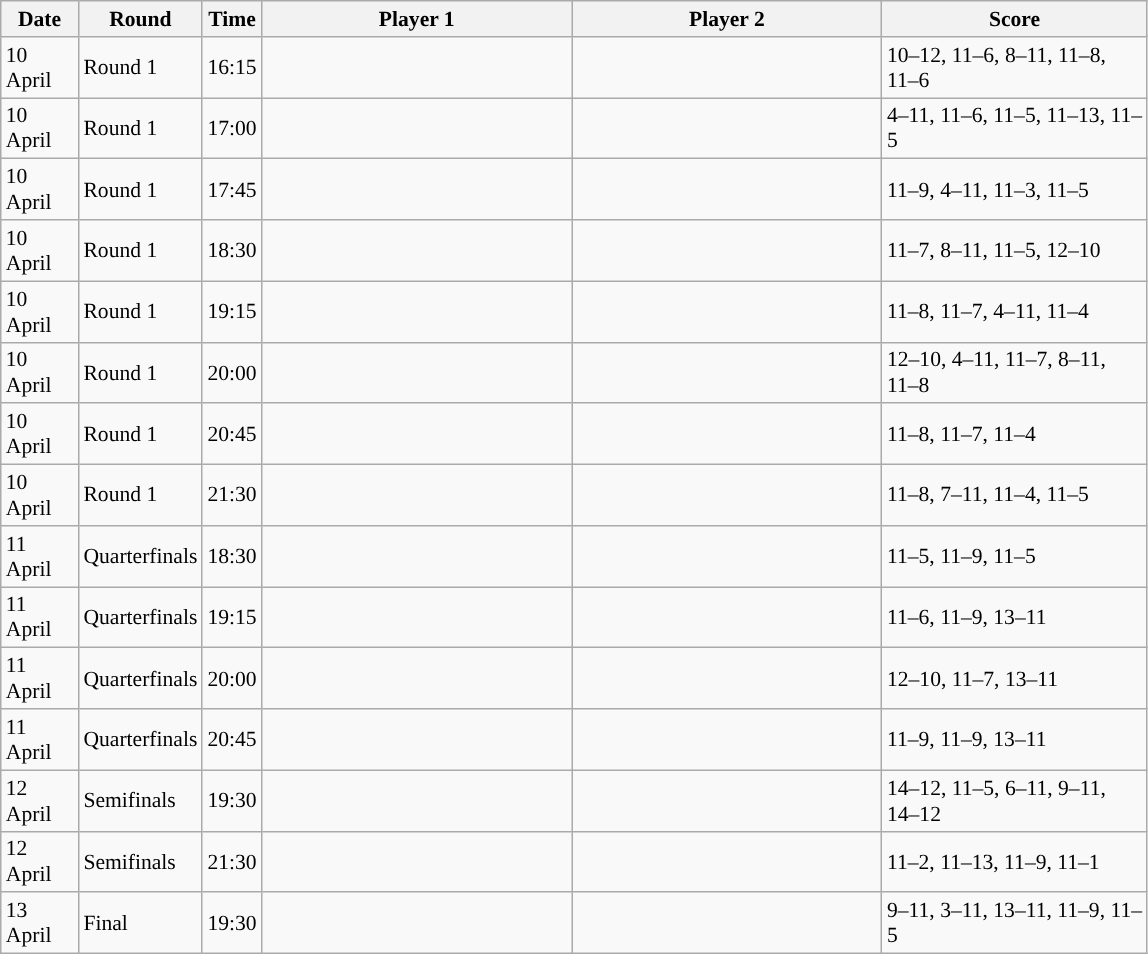<table class="sortable wikitable" style="font-size:90%">
<tr>
<th width="45" class="unsortable">Date</th>
<th width="55">Round</th>
<th width="30">Time</th>
<th width="200">Player 1</th>
<th width="200">Player 2</th>
<th width="170" class="unsortable">Score</th>
</tr>
<tr>
<td>10 April</td>
<td>Round 1</td>
<td>16:15</td>
<td><strong></strong></td>
<td></td>
<td>10–12, 11–6, 8–11, 11–8, 11–6</td>
</tr>
<tr>
<td>10 April</td>
<td>Round 1</td>
<td>17:00</td>
<td></td>
<td><strong></strong></td>
<td>4–11, 11–6, 11–5, 11–13, 11–5</td>
</tr>
<tr>
<td>10 April</td>
<td>Round 1</td>
<td>17:45</td>
<td><strong></strong></td>
<td></td>
<td>11–9, 4–11, 11–3, 11–5</td>
</tr>
<tr>
<td>10 April</td>
<td>Round 1</td>
<td>18:30</td>
<td><strong></strong></td>
<td></td>
<td>11–7, 8–11, 11–5, 12–10</td>
</tr>
<tr>
<td>10 April</td>
<td>Round 1</td>
<td>19:15</td>
<td></td>
<td><strong></strong></td>
<td>11–8, 11–7, 4–11, 11–4</td>
</tr>
<tr>
<td>10 April</td>
<td>Round 1</td>
<td>20:00</td>
<td></td>
<td></td>
<td>12–10, 4–11, 11–7, 8–11, 11–8</td>
</tr>
<tr>
<td>10 April</td>
<td>Round 1</td>
<td>20:45</td>
<td><strong></strong></td>
<td></td>
<td>11–8, 11–7, 11–4</td>
</tr>
<tr>
<td>10 April</td>
<td>Round 1</td>
<td>21:30</td>
<td></td>
<td><strong></strong></td>
<td>11–8, 7–11, 11–4, 11–5</td>
</tr>
<tr>
<td>11 April</td>
<td>Quarterfinals</td>
<td>18:30</td>
<td></td>
<td><strong></strong></td>
<td>11–5, 11–9, 11–5</td>
</tr>
<tr>
<td>11 April</td>
<td>Quarterfinals</td>
<td>19:15</td>
<td></td>
<td><strong></strong></td>
<td>11–6, 11–9, 13–11</td>
</tr>
<tr>
<td>11 April</td>
<td>Quarterfinals</td>
<td>20:00</td>
<td></td>
<td><strong></strong></td>
<td>12–10, 11–7, 13–11</td>
</tr>
<tr>
<td>11 April</td>
<td>Quarterfinals</td>
<td>20:45</td>
<td><strong></strong></td>
<td></td>
<td>11–9, 11–9, 13–11</td>
</tr>
<tr>
<td>12 April</td>
<td>Semifinals</td>
<td>19:30</td>
<td></td>
<td><strong></strong></td>
<td>14–12, 11–5, 6–11, 9–11, 14–12</td>
</tr>
<tr>
<td>12 April</td>
<td>Semifinals</td>
<td>21:30</td>
<td></td>
<td><strong></strong></td>
<td>11–2, 11–13, 11–9, 11–1</td>
</tr>
<tr>
<td>13 April</td>
<td>Final</td>
<td>19:30</td>
<td></td>
<td><strong></strong></td>
<td>9–11, 3–11, 13–11, 11–9, 11–5</td>
</tr>
</table>
